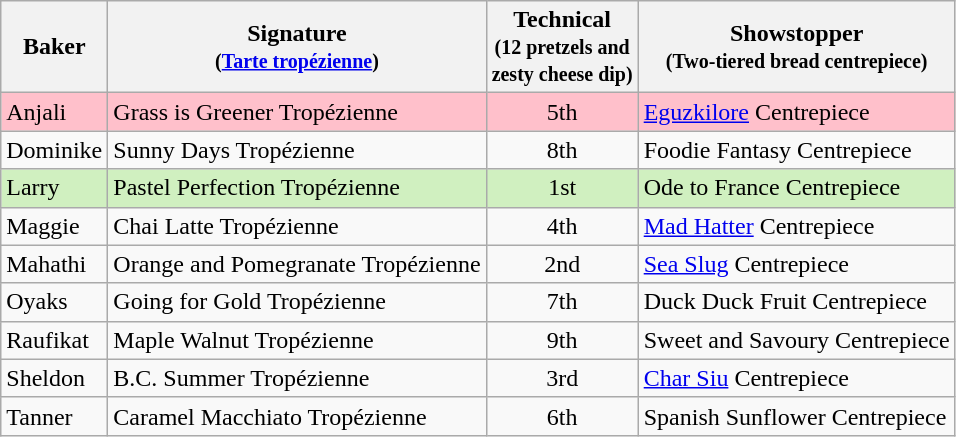<table class="wikitable" style="text-align:center;">
<tr>
<th>Baker</th>
<th>Signature<br><small>(<a href='#'>Tarte tropézienne</a>)</small></th>
<th>Technical<br><small>(12 pretzels and<br>zesty cheese dip)</small></th>
<th>Showstopper<br><small>(Two-tiered bread centrepiece)</small></th>
</tr>
<tr bgcolor=pink>
<td align="left">Anjali</td>
<td align="left">Grass is Greener Tropézienne</td>
<td>5th</td>
<td align="left"><a href='#'>Eguzkilore</a> Centrepiece</td>
</tr>
<tr>
<td align="left">Dominike</td>
<td align="left">Sunny Days Tropézienne</td>
<td>8th</td>
<td align="left">Foodie Fantasy Centrepiece</td>
</tr>
<tr style="background:#d0f0c0;">
<td align="left">Larry</td>
<td align="left">Pastel Perfection Tropézienne</td>
<td>1st</td>
<td align="left">Ode to France Centrepiece</td>
</tr>
<tr>
<td align="left">Maggie</td>
<td align="left">Chai Latte Tropézienne</td>
<td>4th</td>
<td align="left"><a href='#'>Mad Hatter</a> Centrepiece</td>
</tr>
<tr>
<td align="left">Mahathi</td>
<td align="left">Orange and Pomegranate Tropézienne</td>
<td>2nd</td>
<td align="left"><a href='#'>Sea Slug</a> Centrepiece</td>
</tr>
<tr>
<td align="left">Oyaks</td>
<td align="left">Going for Gold Tropézienne</td>
<td>7th</td>
<td align="left">Duck Duck Fruit Centrepiece</td>
</tr>
<tr>
<td align="left">Raufikat</td>
<td align="left">Maple Walnut Tropézienne</td>
<td>9th</td>
<td align="left">Sweet and Savoury Centrepiece</td>
</tr>
<tr>
<td align="left">Sheldon</td>
<td align="left">B.C. Summer Tropézienne</td>
<td>3rd</td>
<td align="left"><a href='#'>Char Siu</a> Centrepiece</td>
</tr>
<tr>
<td align="left">Tanner</td>
<td align="left">Caramel Macchiato Tropézienne</td>
<td>6th</td>
<td align="left">Spanish Sunflower Centrepiece</td>
</tr>
</table>
